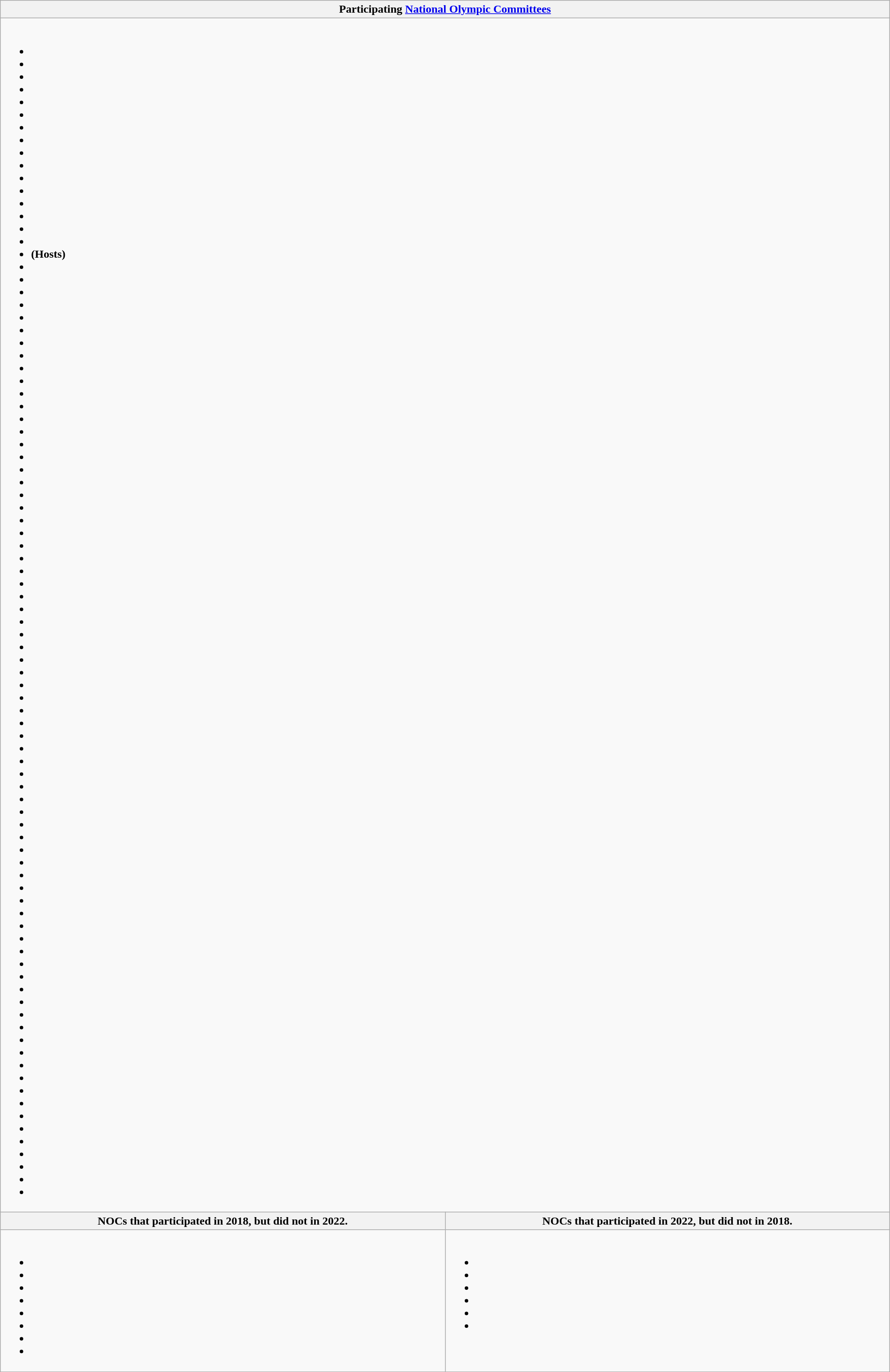<table class="wikitable collapsible" style="width:100%;">
<tr>
<th colspan=2>Participating <a href='#'>National Olympic Committees</a></th>
</tr>
<tr>
<td colspan=2><br><ul><li></li><li></li><li></li><li></li><li></li><li></li><li></li><li></li><li></li><li></li><li></li><li></li><li></li><li></li><li></li><li></li><li> <strong>(Hosts)</strong></li><li></li><li></li><li></li><li></li><li></li><li></li><li></li><li></li><li></li><li></li><li></li><li></li><li></li><li></li><li></li><li></li><li></li><li></li><li></li><li></li><li></li><li></li><li></li><li></li><li></li><li></li><li></li><li></li><li></li><li></li><li></li><li></li><li></li><li></li><li></li><li></li><li></li><li></li><li></li><li></li><li></li><li></li><li></li><li></li><li></li><li></li><li></li><li></li><li></li><li></li><li></li><li></li><li></li><li></li><li></li><li></li><li></li><li></li><li></li><li></li><li></li><li></li><li></li><li></li><li></li><li></li><li></li><li></li><li></li><li></li><li></li><li></li><li></li><li></li></ul></td>
</tr>
<tr>
<th>NOCs that participated in 2018, but did not in 2022.</th>
<th>NOCs that participated in 2022, but did not in 2018.</th>
</tr>
<tr>
<td valign="top"><br><ul><li></li><li></li><li></li><li></li><li></li><li></li><li></li><li></li></ul></td>
<td valign="top"><br><ul><li></li><li></li><li></li><li></li><li></li><li></li></ul></td>
</tr>
</table>
